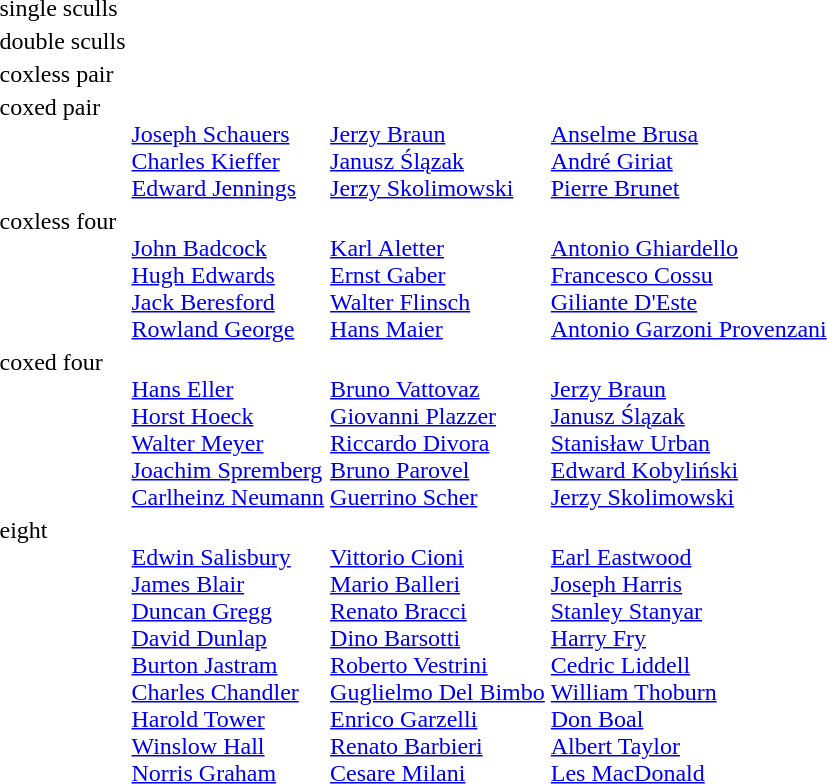<table>
<tr valign="top">
<td>single sculls<br></td>
<td></td>
<td></td>
<td></td>
</tr>
<tr valign="top">
<td>double sculls<br></td>
<td></td>
<td></td>
<td></td>
</tr>
<tr valign="top">
<td>coxless pair<br></td>
<td></td>
<td></td>
<td></td>
</tr>
<tr valign="top">
<td>coxed pair<br></td>
<td><br><a href='#'>Joseph Schauers</a><br><a href='#'>Charles Kieffer</a><br><a href='#'>Edward Jennings</a></td>
<td><br><a href='#'>Jerzy Braun</a><br><a href='#'>Janusz Ślązak</a><br><a href='#'>Jerzy Skolimowski</a></td>
<td><br><a href='#'>Anselme Brusa</a><br><a href='#'>André Giriat</a><br><a href='#'>Pierre Brunet</a></td>
</tr>
<tr valign="top">
<td>coxless four<br></td>
<td><br><a href='#'>John Badcock</a><br><a href='#'>Hugh Edwards</a><br><a href='#'>Jack Beresford</a><br><a href='#'>Rowland George</a></td>
<td><br><a href='#'>Karl Aletter</a><br><a href='#'>Ernst Gaber</a><br><a href='#'>Walter Flinsch</a><br><a href='#'>Hans Maier</a></td>
<td><br><a href='#'>Antonio Ghiardello</a><br><a href='#'>Francesco Cossu</a><br><a href='#'>Giliante D'Este</a><br><a href='#'>Antonio Garzoni Provenzani</a></td>
</tr>
<tr valign="top">
<td>coxed four<br></td>
<td><br><a href='#'>Hans Eller</a><br><a href='#'>Horst Hoeck</a><br><a href='#'>Walter Meyer</a><br><a href='#'>Joachim Spremberg</a><br><a href='#'>Carlheinz Neumann</a></td>
<td><br><a href='#'>Bruno Vattovaz</a><br><a href='#'>Giovanni Plazzer</a><br><a href='#'>Riccardo Divora</a><br><a href='#'>Bruno Parovel</a><br><a href='#'>Guerrino Scher</a></td>
<td><br><a href='#'>Jerzy Braun</a><br><a href='#'>Janusz Ślązak</a><br><a href='#'>Stanisław Urban</a><br><a href='#'>Edward Kobyliński</a><br><a href='#'>Jerzy Skolimowski</a></td>
</tr>
<tr valign="top">
<td>eight<br></td>
<td><br><a href='#'>Edwin Salisbury</a><br><a href='#'>James Blair</a><br><a href='#'>Duncan Gregg</a><br><a href='#'>David Dunlap</a><br><a href='#'>Burton Jastram</a><br><a href='#'>Charles Chandler</a><br><a href='#'>Harold Tower</a><br><a href='#'>Winslow Hall</a><br><a href='#'>Norris Graham</a></td>
<td><br><a href='#'>Vittorio Cioni</a><br><a href='#'>Mario Balleri</a><br><a href='#'>Renato Bracci</a><br><a href='#'>Dino Barsotti</a><br><a href='#'>Roberto Vestrini</a><br><a href='#'>Guglielmo Del Bimbo</a><br><a href='#'>Enrico Garzelli</a><br><a href='#'>Renato Barbieri</a><br><a href='#'>Cesare Milani</a></td>
<td><br><a href='#'>Earl Eastwood</a><br><a href='#'>Joseph Harris</a><br><a href='#'>Stanley Stanyar</a><br><a href='#'>Harry Fry</a><br><a href='#'>Cedric Liddell</a><br><a href='#'>William Thoburn</a><br><a href='#'>Don Boal</a><br><a href='#'>Albert Taylor</a><br><a href='#'>Les MacDonald</a></td>
</tr>
</table>
